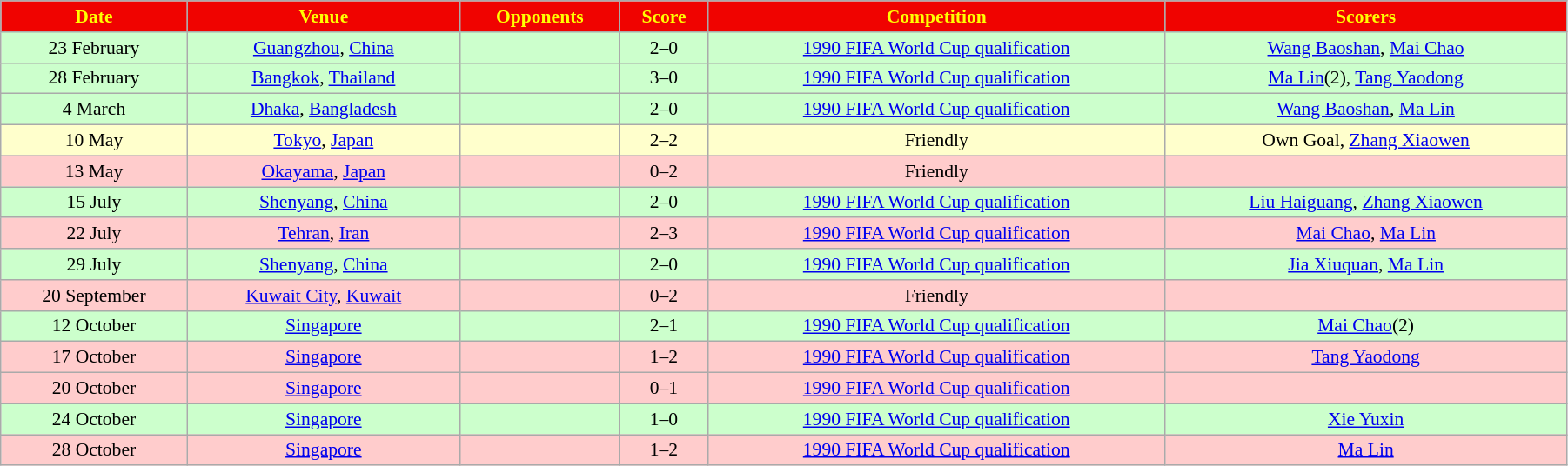<table width=95% class="wikitable" style="text-align: center; font-size: 90%">
<tr bgcolor=#F00300 style="color:yellow">
<td><strong>Date</strong></td>
<td><strong>Venue</strong></td>
<td><strong>Opponents</strong></td>
<td><strong>Score</strong></td>
<td><strong>Competition</strong></td>
<td><strong>Scorers</strong></td>
</tr>
<tr bgcolor=#CCFFCC>
<td>23 February</td>
<td><a href='#'>Guangzhou</a>, <a href='#'>China</a></td>
<td></td>
<td>2–0</td>
<td><a href='#'>1990 FIFA World Cup qualification</a></td>
<td><a href='#'>Wang Baoshan</a>, <a href='#'>Mai Chao</a></td>
</tr>
<tr bgcolor=#CCFFCC>
<td>28 February</td>
<td><a href='#'>Bangkok</a>, <a href='#'>Thailand</a></td>
<td></td>
<td>3–0</td>
<td><a href='#'>1990 FIFA World Cup qualification</a></td>
<td><a href='#'>Ma Lin</a>(2), <a href='#'>Tang Yaodong</a></td>
</tr>
<tr bgcolor=#CCFFCC>
<td>4 March</td>
<td><a href='#'>Dhaka</a>, <a href='#'>Bangladesh</a></td>
<td></td>
<td>2–0</td>
<td><a href='#'>1990 FIFA World Cup qualification</a></td>
<td><a href='#'>Wang Baoshan</a>, <a href='#'>Ma Lin</a></td>
</tr>
<tr bgcolor=#FFFFCC>
<td>10 May</td>
<td><a href='#'>Tokyo</a>, <a href='#'>Japan</a></td>
<td></td>
<td>2–2</td>
<td>Friendly</td>
<td>Own Goal, <a href='#'>Zhang Xiaowen</a></td>
</tr>
<tr bgcolor=#FFCCCC>
<td>13 May</td>
<td><a href='#'>Okayama</a>, <a href='#'>Japan</a></td>
<td></td>
<td>0–2</td>
<td>Friendly</td>
<td></td>
</tr>
<tr bgcolor=#CCFFCC>
<td>15 July</td>
<td><a href='#'>Shenyang</a>, <a href='#'>China</a></td>
<td></td>
<td>2–0</td>
<td><a href='#'>1990 FIFA World Cup qualification</a></td>
<td><a href='#'>Liu Haiguang</a>, <a href='#'>Zhang Xiaowen</a></td>
</tr>
<tr bgcolor=#FFCCCC>
<td>22 July</td>
<td><a href='#'>Tehran</a>, <a href='#'>Iran</a></td>
<td></td>
<td>2–3</td>
<td><a href='#'>1990 FIFA World Cup qualification</a></td>
<td><a href='#'>Mai Chao</a>, <a href='#'>Ma Lin</a></td>
</tr>
<tr bgcolor=#CCFFCC>
<td>29 July</td>
<td><a href='#'>Shenyang</a>, <a href='#'>China</a></td>
<td></td>
<td>2–0</td>
<td><a href='#'>1990 FIFA World Cup qualification</a></td>
<td><a href='#'>Jia Xiuquan</a>, <a href='#'>Ma Lin</a></td>
</tr>
<tr bgcolor=#FFCCCC>
<td>20 September</td>
<td><a href='#'>Kuwait City</a>, <a href='#'>Kuwait</a></td>
<td></td>
<td>0–2</td>
<td>Friendly</td>
<td></td>
</tr>
<tr bgcolor=#CCFFCC>
<td>12 October</td>
<td><a href='#'>Singapore</a></td>
<td></td>
<td>2–1</td>
<td><a href='#'>1990 FIFA World Cup qualification</a></td>
<td><a href='#'>Mai Chao</a>(2)</td>
</tr>
<tr bgcolor=#FFCCCC>
<td>17 October</td>
<td><a href='#'>Singapore</a></td>
<td></td>
<td>1–2</td>
<td><a href='#'>1990 FIFA World Cup qualification</a></td>
<td><a href='#'>Tang Yaodong</a></td>
</tr>
<tr bgcolor=#FFCCCC>
<td>20 October</td>
<td><a href='#'>Singapore</a></td>
<td></td>
<td>0–1</td>
<td><a href='#'>1990 FIFA World Cup qualification</a></td>
<td></td>
</tr>
<tr bgcolor=#CCFFCC>
<td>24 October</td>
<td><a href='#'>Singapore</a></td>
<td></td>
<td>1–0</td>
<td><a href='#'>1990 FIFA World Cup qualification</a></td>
<td><a href='#'>Xie Yuxin</a></td>
</tr>
<tr bgcolor=#FFCCCC>
<td>28 October</td>
<td><a href='#'>Singapore</a></td>
<td></td>
<td>1–2</td>
<td><a href='#'>1990 FIFA World Cup qualification</a></td>
<td><a href='#'>Ma Lin</a></td>
</tr>
</table>
